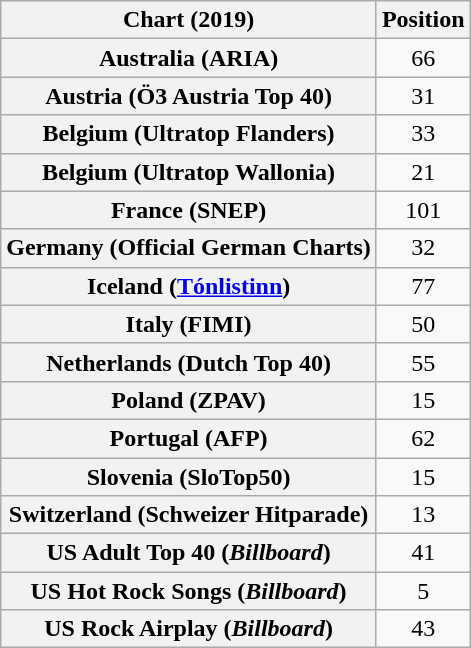<table class="wikitable sortable plainrowheaders" style="text-align:center">
<tr>
<th scope="col">Chart (2019)</th>
<th scope="col">Position</th>
</tr>
<tr>
<th scope="row">Australia (ARIA)</th>
<td>66</td>
</tr>
<tr>
<th scope="row">Austria (Ö3 Austria Top 40)</th>
<td>31</td>
</tr>
<tr>
<th scope="row">Belgium (Ultratop Flanders)</th>
<td>33</td>
</tr>
<tr>
<th scope="row">Belgium (Ultratop Wallonia)</th>
<td>21</td>
</tr>
<tr>
<th scope="row">France (SNEP)</th>
<td>101</td>
</tr>
<tr>
<th scope="row">Germany (Official German Charts)</th>
<td>32</td>
</tr>
<tr>
<th scope="row">Iceland (<a href='#'>Tónlistinn</a>)</th>
<td>77</td>
</tr>
<tr>
<th scope="row">Italy (FIMI)</th>
<td>50</td>
</tr>
<tr>
<th scope="row">Netherlands (Dutch Top 40)</th>
<td>55</td>
</tr>
<tr>
<th scope="row">Poland (ZPAV)</th>
<td>15</td>
</tr>
<tr>
<th scope="row">Portugal (AFP)</th>
<td>62</td>
</tr>
<tr>
<th scope="row">Slovenia (SloTop50)</th>
<td>15</td>
</tr>
<tr>
<th scope="row">Switzerland (Schweizer Hitparade)</th>
<td>13</td>
</tr>
<tr>
<th scope="row">US Adult Top 40 (<em>Billboard</em>)</th>
<td>41</td>
</tr>
<tr>
<th scope="row">US Hot Rock Songs (<em>Billboard</em>)</th>
<td>5</td>
</tr>
<tr>
<th scope="row">US Rock Airplay (<em>Billboard</em>)</th>
<td>43</td>
</tr>
</table>
